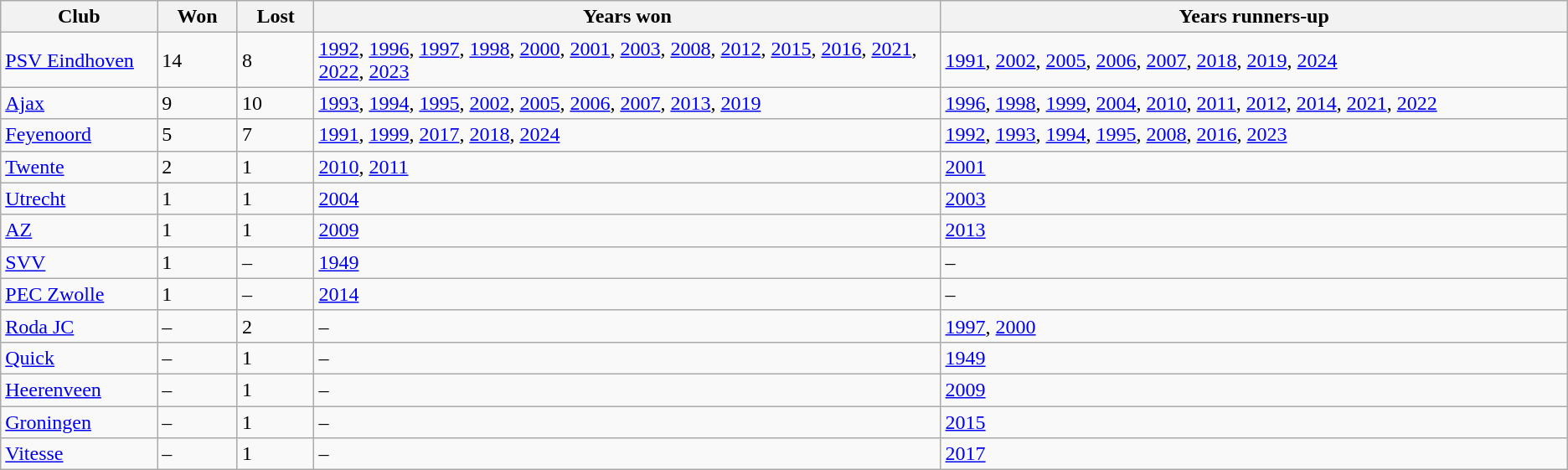<table class="wikitable">
<tr>
<th width=10%>Club</th>
<th>Won</th>
<th>Lost</th>
<th width=40%>Years won</th>
<th width=40%>Years runners-up</th>
</tr>
<tr>
<td><a href='#'>PSV Eindhoven</a></td>
<td>14</td>
<td>8</td>
<td><a href='#'>1992</a>, <a href='#'>1996</a>, <a href='#'>1997</a>, <a href='#'>1998</a>, <a href='#'>2000</a>, <a href='#'>2001</a>, <a href='#'>2003</a>, <a href='#'>2008</a>, <a href='#'>2012</a>, <a href='#'>2015</a>, <a href='#'>2016</a>, <a href='#'>2021</a>, <a href='#'>2022</a>, <a href='#'>2023</a></td>
<td><a href='#'>1991</a>, <a href='#'>2002</a>, <a href='#'>2005</a>, <a href='#'>2006</a>, <a href='#'>2007</a>, <a href='#'>2018</a>, <a href='#'>2019</a>, <a href='#'>2024</a></td>
</tr>
<tr>
<td><a href='#'>Ajax</a></td>
<td>9</td>
<td>10</td>
<td><a href='#'>1993</a>, <a href='#'>1994</a>, <a href='#'>1995</a>, <a href='#'>2002</a>, <a href='#'>2005</a>, <a href='#'>2006</a>, <a href='#'>2007</a>, <a href='#'>2013</a>, <a href='#'>2019</a></td>
<td><a href='#'>1996</a>, <a href='#'>1998</a>, <a href='#'>1999</a>, <a href='#'>2004</a>, <a href='#'>2010</a>, <a href='#'>2011</a>, <a href='#'>2012</a>, <a href='#'>2014</a>, <a href='#'>2021</a>, <a href='#'>2022</a></td>
</tr>
<tr>
<td><a href='#'>Feyenoord</a></td>
<td>5</td>
<td>7</td>
<td><a href='#'>1991</a>, <a href='#'>1999</a>, <a href='#'>2017</a>, <a href='#'>2018</a>, <a href='#'>2024</a></td>
<td><a href='#'>1992</a>, <a href='#'>1993</a>, <a href='#'>1994</a>, <a href='#'>1995</a>, <a href='#'>2008</a>, <a href='#'>2016</a>, <a href='#'>2023</a></td>
</tr>
<tr>
<td><a href='#'>Twente</a></td>
<td>2</td>
<td>1</td>
<td><a href='#'>2010</a>, <a href='#'>2011</a></td>
<td><a href='#'>2001</a></td>
</tr>
<tr>
<td><a href='#'>Utrecht</a></td>
<td>1</td>
<td>1</td>
<td><a href='#'>2004</a></td>
<td><a href='#'>2003</a></td>
</tr>
<tr>
<td><a href='#'>AZ</a></td>
<td>1</td>
<td>1</td>
<td><a href='#'>2009</a></td>
<td><a href='#'>2013</a></td>
</tr>
<tr>
<td><a href='#'>SVV</a></td>
<td>1</td>
<td>–</td>
<td><a href='#'>1949</a></td>
<td>–</td>
</tr>
<tr>
<td><a href='#'>PEC Zwolle</a></td>
<td>1</td>
<td>–</td>
<td><a href='#'>2014</a></td>
<td>–</td>
</tr>
<tr>
<td><a href='#'>Roda JC</a></td>
<td>–</td>
<td>2</td>
<td>–</td>
<td><a href='#'>1997</a>, <a href='#'>2000</a></td>
</tr>
<tr>
<td><a href='#'>Quick</a></td>
<td>–</td>
<td>1</td>
<td>–</td>
<td><a href='#'>1949</a></td>
</tr>
<tr>
<td><a href='#'>Heerenveen</a></td>
<td>–</td>
<td>1</td>
<td>–</td>
<td><a href='#'>2009</a></td>
</tr>
<tr>
<td><a href='#'>Groningen</a></td>
<td>–</td>
<td>1</td>
<td>–</td>
<td><a href='#'>2015</a></td>
</tr>
<tr>
<td><a href='#'>Vitesse</a></td>
<td>–</td>
<td>1</td>
<td>–</td>
<td><a href='#'>2017</a></td>
</tr>
</table>
